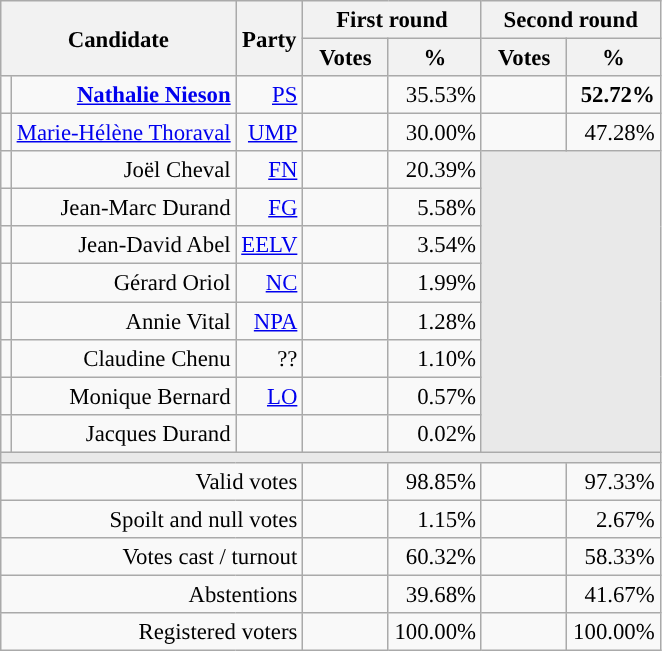<table class="wikitable" style="text-align:right;font-size:95%;">
<tr>
<th rowspan=2 colspan=2>Candidate</th>
<th rowspan=2 colspan=1>Party</th>
<th colspan=2>First round</th>
<th colspan=2>Second round</th>
</tr>
<tr>
<th style="width:50px;">Votes</th>
<th style="width:55px;">%</th>
<th style="width:50px;">Votes</th>
<th style="width:55px;">%</th>
</tr>
<tr>
<td style="color:inherit;background-color:"></td>
<td><strong><a href='#'>Nathalie Nieson</a></strong></td>
<td><a href='#'>PS</a></td>
<td></td>
<td>35.53%</td>
<td><strong></strong></td>
<td><strong>52.72%</strong></td>
</tr>
<tr>
<td style="color:inherit;background-color:"></td>
<td><a href='#'>Marie-Hélène Thoraval</a></td>
<td><a href='#'>UMP</a></td>
<td></td>
<td>30.00%</td>
<td></td>
<td>47.28%</td>
</tr>
<tr>
<td style="color:inherit;background-color:"></td>
<td>Joël Cheval</td>
<td><a href='#'>FN</a></td>
<td></td>
<td>20.39%</td>
<td colspan=7 rowspan=8 style="background-color:#E9E9E9;"></td>
</tr>
<tr>
<td style="color:inherit;background-color:"></td>
<td>Jean-Marc Durand</td>
<td><a href='#'>FG</a></td>
<td></td>
<td>5.58%</td>
</tr>
<tr>
<td style="color:inherit;background-color:"></td>
<td>Jean-David Abel</td>
<td><a href='#'>EELV</a></td>
<td></td>
<td>3.54%</td>
</tr>
<tr>
<td style="color:inherit;background-color:"></td>
<td>Gérard Oriol</td>
<td><a href='#'>NC</a></td>
<td></td>
<td>1.99%</td>
</tr>
<tr>
<td style="color:inherit;background-color:"></td>
<td>Annie Vital</td>
<td><a href='#'>NPA</a></td>
<td></td>
<td>1.28%</td>
</tr>
<tr>
<td style="background-color:;"></td>
<td>Claudine Chenu</td>
<td>??</td>
<td></td>
<td>1.10%</td>
</tr>
<tr>
<td style="color:inherit;background-color:"></td>
<td>Monique Bernard</td>
<td><a href='#'>LO</a></td>
<td></td>
<td>0.57%</td>
</tr>
<tr>
<td style="background-color:;"></td>
<td>Jacques Durand</td>
<td></td>
<td></td>
<td>0.02%</td>
</tr>
<tr>
<td colspan=7 style="background-color:#E9E9E9;"></td>
</tr>
<tr>
<td colspan=3>Valid votes</td>
<td></td>
<td>98.85%</td>
<td></td>
<td>97.33%</td>
</tr>
<tr>
<td colspan=3>Spoilt and null votes</td>
<td></td>
<td>1.15%</td>
<td></td>
<td>2.67%</td>
</tr>
<tr>
<td colspan=3>Votes cast / turnout</td>
<td></td>
<td>60.32%</td>
<td></td>
<td>58.33%</td>
</tr>
<tr>
<td colspan=3>Abstentions</td>
<td></td>
<td>39.68%</td>
<td></td>
<td>41.67%</td>
</tr>
<tr>
<td colspan=3>Registered voters</td>
<td></td>
<td>100.00%</td>
<td></td>
<td>100.00%</td>
</tr>
</table>
